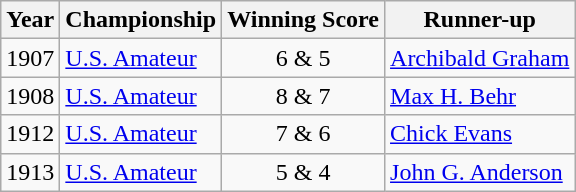<table class="wikitable">
<tr>
<th>Year</th>
<th>Championship</th>
<th>Winning Score</th>
<th>Runner-up</th>
</tr>
<tr>
<td>1907</td>
<td><a href='#'>U.S. Amateur</a></td>
<td align=center>6 & 5</td>
<td> <a href='#'>Archibald Graham</a></td>
</tr>
<tr>
<td>1908</td>
<td><a href='#'>U.S. Amateur</a></td>
<td align=center>8 & 7</td>
<td> <a href='#'>Max H. Behr</a></td>
</tr>
<tr>
<td>1912</td>
<td><a href='#'>U.S. Amateur</a></td>
<td align=center>7 & 6</td>
<td> <a href='#'>Chick Evans</a></td>
</tr>
<tr>
<td>1913</td>
<td><a href='#'>U.S. Amateur</a></td>
<td align=center>5 & 4</td>
<td> <a href='#'>John G. Anderson</a></td>
</tr>
</table>
